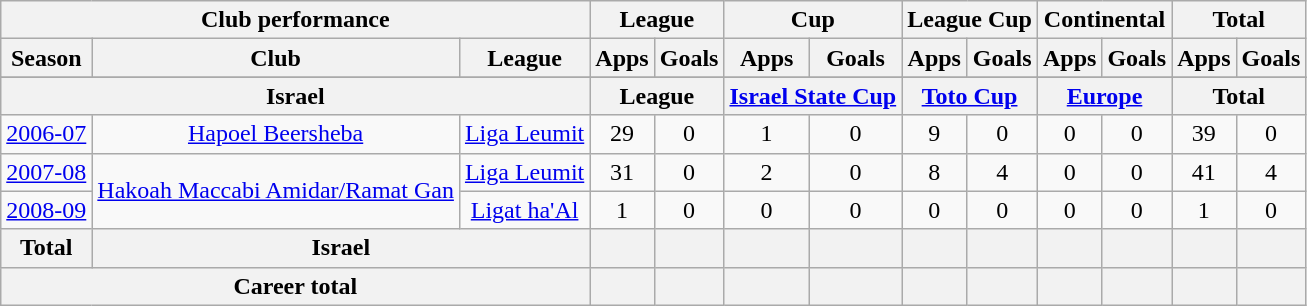<table class="wikitable" style="text-align:center">
<tr>
<th colspan=3>Club performance</th>
<th colspan=2>League</th>
<th colspan=2>Cup</th>
<th colspan=2>League Cup</th>
<th colspan=2>Continental</th>
<th colspan=2>Total</th>
</tr>
<tr>
<th>Season</th>
<th>Club</th>
<th>League</th>
<th>Apps</th>
<th>Goals</th>
<th>Apps</th>
<th>Goals</th>
<th>Apps</th>
<th>Goals</th>
<th>Apps</th>
<th>Goals</th>
<th>Apps</th>
<th>Goals</th>
</tr>
<tr>
</tr>
<tr>
<th colspan=3>Israel</th>
<th colspan=2>League</th>
<th colspan=2><a href='#'>Israel State Cup</a></th>
<th colspan=2><a href='#'>Toto Cup</a></th>
<th colspan=2><a href='#'>Europe</a></th>
<th colspan=2>Total</th>
</tr>
<tr>
<td><a href='#'>2006-07</a></td>
<td><a href='#'>Hapoel Beersheba</a></td>
<td><a href='#'>Liga Leumit</a></td>
<td>29</td>
<td>0</td>
<td>1</td>
<td>0</td>
<td>9</td>
<td>0</td>
<td>0</td>
<td>0</td>
<td>39</td>
<td>0</td>
</tr>
<tr>
<td><a href='#'>2007-08</a></td>
<td rowspan="2"><a href='#'>Hakoah Maccabi Amidar/Ramat Gan</a></td>
<td><a href='#'>Liga Leumit</a></td>
<td>31</td>
<td>0</td>
<td>2</td>
<td>0</td>
<td>8</td>
<td>4</td>
<td>0</td>
<td>0</td>
<td>41</td>
<td>4</td>
</tr>
<tr>
<td><a href='#'>2008-09</a></td>
<td><a href='#'>Ligat ha'Al</a></td>
<td>1</td>
<td>0</td>
<td>0</td>
<td>0</td>
<td>0</td>
<td>0</td>
<td>0</td>
<td>0</td>
<td>1</td>
<td>0</td>
</tr>
<tr>
<th rowspan=1>Total</th>
<th colspan=2>Israel</th>
<th></th>
<th></th>
<th></th>
<th></th>
<th></th>
<th></th>
<th></th>
<th></th>
<th></th>
<th></th>
</tr>
<tr>
<th colspan=3>Career total</th>
<th></th>
<th></th>
<th></th>
<th></th>
<th></th>
<th></th>
<th></th>
<th></th>
<th></th>
<th></th>
</tr>
</table>
